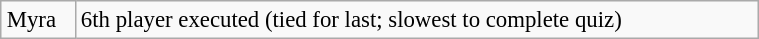<table class="wikitable plainrowheaders floatright" style="font-size: 95%; margin: 10px;" align="right" width="40%">
<tr>
<td>Myra</td>
<td>6th player executed (tied for last; slowest to complete quiz)</td>
</tr>
</table>
